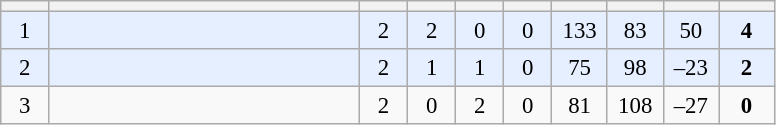<table class="wikitable" style="text-align:center; font-size:95%">
<tr>
<th width="25"></th>
<th width="200"></th>
<th width="25"></th>
<th width="25"></th>
<th width="25"></th>
<th width="25"></th>
<th width="30"></th>
<th width="30"></th>
<th width="30"></th>
<th width="30"></th>
</tr>
<tr style="background:#e6efff">
<td>1</td>
<td style="text-align:left"></td>
<td>2</td>
<td>2</td>
<td>0</td>
<td>0</td>
<td>133</td>
<td>83</td>
<td>50</td>
<td><strong>4</strong></td>
</tr>
<tr style="background:#e6efff">
<td>2</td>
<td style="text-align:left"></td>
<td>2</td>
<td>1</td>
<td>1</td>
<td>0</td>
<td>75</td>
<td>98</td>
<td>–23</td>
<td><strong>2</strong></td>
</tr>
<tr>
<td>3</td>
<td style="text-align:left"></td>
<td>2</td>
<td>0</td>
<td>2</td>
<td>0</td>
<td>81</td>
<td>108</td>
<td>–27</td>
<td><strong>0</strong></td>
</tr>
</table>
